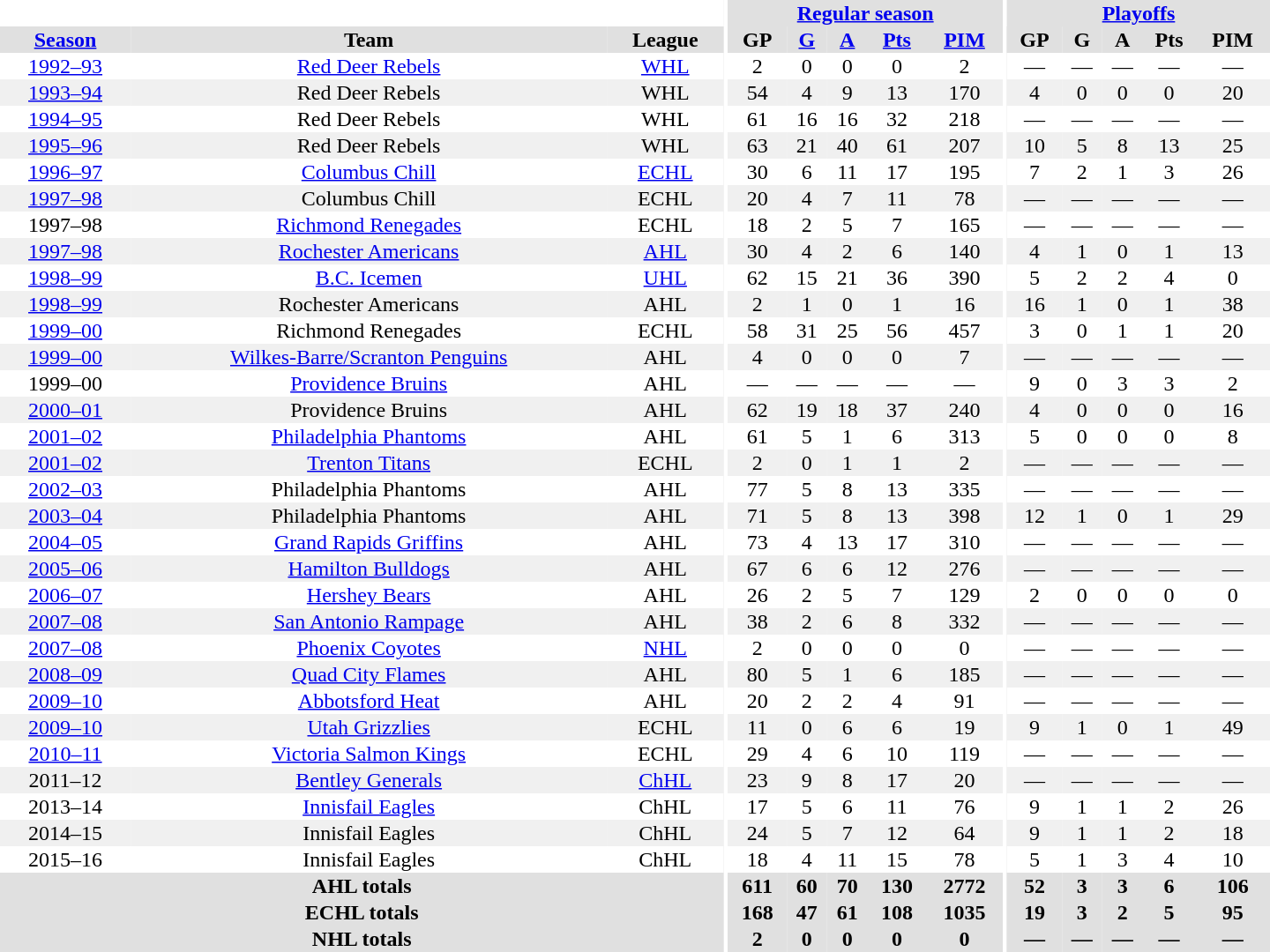<table border="0" cellpadding="1" cellspacing="0" style="text-align:center; width:60em">
<tr bgcolor="#e0e0e0">
<th colspan="3" bgcolor="#ffffff"></th>
<th rowspan="99" bgcolor="#ffffff"></th>
<th colspan="5"><a href='#'>Regular season</a></th>
<th rowspan="99" bgcolor="#ffffff"></th>
<th colspan="5"><a href='#'>Playoffs</a></th>
</tr>
<tr bgcolor="#e0e0e0">
<th><a href='#'>Season</a></th>
<th>Team</th>
<th>League</th>
<th>GP</th>
<th><a href='#'>G</a></th>
<th><a href='#'>A</a></th>
<th><a href='#'>Pts</a></th>
<th><a href='#'>PIM</a></th>
<th>GP</th>
<th>G</th>
<th>A</th>
<th>Pts</th>
<th>PIM</th>
</tr>
<tr>
<td><a href='#'>1992–93</a></td>
<td><a href='#'>Red Deer Rebels</a></td>
<td><a href='#'>WHL</a></td>
<td>2</td>
<td>0</td>
<td>0</td>
<td>0</td>
<td>2</td>
<td>—</td>
<td>—</td>
<td>—</td>
<td>—</td>
<td>—</td>
</tr>
<tr bgcolor="#f0f0f0">
<td><a href='#'>1993–94</a></td>
<td>Red Deer Rebels</td>
<td>WHL</td>
<td>54</td>
<td>4</td>
<td>9</td>
<td>13</td>
<td>170</td>
<td>4</td>
<td>0</td>
<td>0</td>
<td>0</td>
<td>20</td>
</tr>
<tr>
<td><a href='#'>1994–95</a></td>
<td>Red Deer Rebels</td>
<td>WHL</td>
<td>61</td>
<td>16</td>
<td>16</td>
<td>32</td>
<td>218</td>
<td>—</td>
<td>—</td>
<td>—</td>
<td>—</td>
<td>—</td>
</tr>
<tr bgcolor="#f0f0f0">
<td><a href='#'>1995–96</a></td>
<td>Red Deer Rebels</td>
<td>WHL</td>
<td>63</td>
<td>21</td>
<td>40</td>
<td>61</td>
<td>207</td>
<td>10</td>
<td>5</td>
<td>8</td>
<td>13</td>
<td>25</td>
</tr>
<tr>
<td><a href='#'>1996–97</a></td>
<td><a href='#'>Columbus Chill</a></td>
<td><a href='#'>ECHL</a></td>
<td>30</td>
<td>6</td>
<td>11</td>
<td>17</td>
<td>195</td>
<td>7</td>
<td>2</td>
<td>1</td>
<td>3</td>
<td>26</td>
</tr>
<tr bgcolor="#f0f0f0">
<td><a href='#'>1997–98</a></td>
<td>Columbus Chill</td>
<td>ECHL</td>
<td>20</td>
<td>4</td>
<td>7</td>
<td>11</td>
<td>78</td>
<td>—</td>
<td>—</td>
<td>—</td>
<td>—</td>
<td>—</td>
</tr>
<tr>
<td>1997–98</td>
<td><a href='#'>Richmond Renegades</a></td>
<td>ECHL</td>
<td>18</td>
<td>2</td>
<td>5</td>
<td>7</td>
<td>165</td>
<td>—</td>
<td>—</td>
<td>—</td>
<td>—</td>
<td>—</td>
</tr>
<tr bgcolor="#f0f0f0">
<td><a href='#'>1997–98</a></td>
<td><a href='#'>Rochester Americans</a></td>
<td><a href='#'>AHL</a></td>
<td>30</td>
<td>4</td>
<td>2</td>
<td>6</td>
<td>140</td>
<td>4</td>
<td>1</td>
<td>0</td>
<td>1</td>
<td>13</td>
</tr>
<tr>
<td><a href='#'>1998–99</a></td>
<td><a href='#'>B.C. Icemen</a></td>
<td><a href='#'>UHL</a></td>
<td>62</td>
<td>15</td>
<td>21</td>
<td>36</td>
<td>390</td>
<td>5</td>
<td>2</td>
<td>2</td>
<td>4</td>
<td>0</td>
</tr>
<tr bgcolor="#f0f0f0">
<td><a href='#'>1998–99</a></td>
<td>Rochester Americans</td>
<td>AHL</td>
<td>2</td>
<td>1</td>
<td>0</td>
<td>1</td>
<td>16</td>
<td>16</td>
<td>1</td>
<td>0</td>
<td>1</td>
<td>38</td>
</tr>
<tr>
<td><a href='#'>1999–00</a></td>
<td>Richmond Renegades</td>
<td>ECHL</td>
<td>58</td>
<td>31</td>
<td>25</td>
<td>56</td>
<td>457</td>
<td>3</td>
<td>0</td>
<td>1</td>
<td>1</td>
<td>20</td>
</tr>
<tr bgcolor="#f0f0f0">
<td><a href='#'>1999–00</a></td>
<td><a href='#'>Wilkes-Barre/Scranton Penguins</a></td>
<td>AHL</td>
<td>4</td>
<td>0</td>
<td>0</td>
<td>0</td>
<td>7</td>
<td>—</td>
<td>—</td>
<td>—</td>
<td>—</td>
<td>—</td>
</tr>
<tr>
<td>1999–00</td>
<td><a href='#'>Providence Bruins</a></td>
<td>AHL</td>
<td>—</td>
<td>—</td>
<td>—</td>
<td>—</td>
<td>—</td>
<td>9</td>
<td>0</td>
<td>3</td>
<td>3</td>
<td>2</td>
</tr>
<tr bgcolor="#f0f0f0">
<td><a href='#'>2000–01</a></td>
<td>Providence Bruins</td>
<td>AHL</td>
<td>62</td>
<td>19</td>
<td>18</td>
<td>37</td>
<td>240</td>
<td>4</td>
<td>0</td>
<td>0</td>
<td>0</td>
<td>16</td>
</tr>
<tr>
<td><a href='#'>2001–02</a></td>
<td><a href='#'>Philadelphia Phantoms</a></td>
<td>AHL</td>
<td>61</td>
<td>5</td>
<td>1</td>
<td>6</td>
<td>313</td>
<td>5</td>
<td>0</td>
<td>0</td>
<td>0</td>
<td>8</td>
</tr>
<tr bgcolor="#f0f0f0">
<td><a href='#'>2001–02</a></td>
<td><a href='#'>Trenton Titans</a></td>
<td>ECHL</td>
<td>2</td>
<td>0</td>
<td>1</td>
<td>1</td>
<td>2</td>
<td>—</td>
<td>—</td>
<td>—</td>
<td>—</td>
<td>—</td>
</tr>
<tr>
<td><a href='#'>2002–03</a></td>
<td>Philadelphia Phantoms</td>
<td>AHL</td>
<td>77</td>
<td>5</td>
<td>8</td>
<td>13</td>
<td>335</td>
<td>—</td>
<td>—</td>
<td>—</td>
<td>—</td>
<td>—</td>
</tr>
<tr bgcolor="#f0f0f0">
<td><a href='#'>2003–04</a></td>
<td>Philadelphia Phantoms</td>
<td>AHL</td>
<td>71</td>
<td>5</td>
<td>8</td>
<td>13</td>
<td>398</td>
<td>12</td>
<td>1</td>
<td>0</td>
<td>1</td>
<td>29</td>
</tr>
<tr>
<td><a href='#'>2004–05</a></td>
<td><a href='#'>Grand Rapids Griffins</a></td>
<td>AHL</td>
<td>73</td>
<td>4</td>
<td>13</td>
<td>17</td>
<td>310</td>
<td>—</td>
<td>—</td>
<td>—</td>
<td>—</td>
<td>—</td>
</tr>
<tr bgcolor="#f0f0f0">
<td><a href='#'>2005–06</a></td>
<td><a href='#'>Hamilton Bulldogs</a></td>
<td>AHL</td>
<td>67</td>
<td>6</td>
<td>6</td>
<td>12</td>
<td>276</td>
<td>—</td>
<td>—</td>
<td>—</td>
<td>—</td>
<td>—</td>
</tr>
<tr>
<td><a href='#'>2006–07</a></td>
<td><a href='#'>Hershey Bears</a></td>
<td>AHL</td>
<td>26</td>
<td>2</td>
<td>5</td>
<td>7</td>
<td>129</td>
<td>2</td>
<td>0</td>
<td>0</td>
<td>0</td>
<td>0</td>
</tr>
<tr bgcolor="#f0f0f0">
<td><a href='#'>2007–08</a></td>
<td><a href='#'>San Antonio Rampage</a></td>
<td>AHL</td>
<td>38</td>
<td>2</td>
<td>6</td>
<td>8</td>
<td>332</td>
<td>—</td>
<td>—</td>
<td>—</td>
<td>—</td>
<td>—</td>
</tr>
<tr>
<td><a href='#'>2007–08</a></td>
<td><a href='#'>Phoenix Coyotes</a></td>
<td><a href='#'>NHL</a></td>
<td>2</td>
<td>0</td>
<td>0</td>
<td>0</td>
<td>0</td>
<td>—</td>
<td>—</td>
<td>—</td>
<td>—</td>
<td>—</td>
</tr>
<tr bgcolor="#f0f0f0">
<td><a href='#'>2008–09</a></td>
<td><a href='#'>Quad City Flames</a></td>
<td>AHL</td>
<td>80</td>
<td>5</td>
<td>1</td>
<td>6</td>
<td>185</td>
<td>—</td>
<td>—</td>
<td>—</td>
<td>—</td>
<td>—</td>
</tr>
<tr>
<td><a href='#'>2009–10</a></td>
<td><a href='#'>Abbotsford Heat</a></td>
<td>AHL</td>
<td>20</td>
<td>2</td>
<td>2</td>
<td>4</td>
<td>91</td>
<td>—</td>
<td>—</td>
<td>—</td>
<td>—</td>
<td>—</td>
</tr>
<tr bgcolor="#f0f0f0">
<td><a href='#'>2009–10</a></td>
<td><a href='#'>Utah Grizzlies</a></td>
<td>ECHL</td>
<td>11</td>
<td>0</td>
<td>6</td>
<td>6</td>
<td>19</td>
<td>9</td>
<td>1</td>
<td>0</td>
<td>1</td>
<td>49</td>
</tr>
<tr>
<td><a href='#'>2010–11</a></td>
<td><a href='#'>Victoria Salmon Kings</a></td>
<td>ECHL</td>
<td>29</td>
<td>4</td>
<td>6</td>
<td>10</td>
<td>119</td>
<td>—</td>
<td>—</td>
<td>—</td>
<td>—</td>
<td>—</td>
</tr>
<tr bgcolor="#f0f0f0">
<td>2011–12</td>
<td><a href='#'>Bentley Generals</a></td>
<td><a href='#'>ChHL</a></td>
<td>23</td>
<td>9</td>
<td>8</td>
<td>17</td>
<td>20</td>
<td>—</td>
<td>—</td>
<td>—</td>
<td>—</td>
<td>—</td>
</tr>
<tr>
<td>2013–14</td>
<td><a href='#'>Innisfail Eagles</a></td>
<td>ChHL</td>
<td>17</td>
<td>5</td>
<td>6</td>
<td>11</td>
<td>76</td>
<td>9</td>
<td>1</td>
<td>1</td>
<td>2</td>
<td>26</td>
</tr>
<tr bgcolor="#f0f0f0">
<td>2014–15</td>
<td>Innisfail Eagles</td>
<td>ChHL</td>
<td>24</td>
<td>5</td>
<td>7</td>
<td>12</td>
<td>64</td>
<td>9</td>
<td>1</td>
<td>1</td>
<td>2</td>
<td>18</td>
</tr>
<tr>
<td>2015–16</td>
<td>Innisfail Eagles</td>
<td>ChHL</td>
<td>18</td>
<td>4</td>
<td>11</td>
<td>15</td>
<td>78</td>
<td>5</td>
<td>1</td>
<td>3</td>
<td>4</td>
<td>10</td>
</tr>
<tr bgcolor="#e0e0e0">
<th colspan="3">AHL totals</th>
<th>611</th>
<th>60</th>
<th>70</th>
<th>130</th>
<th>2772</th>
<th>52</th>
<th>3</th>
<th>3</th>
<th>6</th>
<th>106</th>
</tr>
<tr bgcolor="#e0e0e0">
<th colspan="3">ECHL totals</th>
<th>168</th>
<th>47</th>
<th>61</th>
<th>108</th>
<th>1035</th>
<th>19</th>
<th>3</th>
<th>2</th>
<th>5</th>
<th>95</th>
</tr>
<tr bgcolor="#e0e0e0">
<th colspan="3">NHL totals</th>
<th>2</th>
<th>0</th>
<th>0</th>
<th>0</th>
<th>0</th>
<th>—</th>
<th>—</th>
<th>—</th>
<th>—</th>
<th>—</th>
</tr>
</table>
